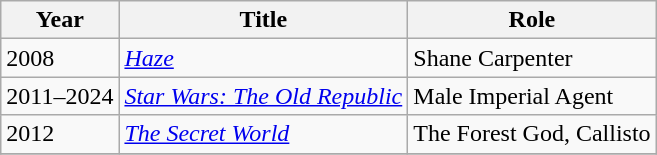<table class="wikitable sortable">
<tr>
<th>Year</th>
<th>Title</th>
<th>Role</th>
</tr>
<tr>
<td>2008</td>
<td><em><a href='#'>Haze</a></em></td>
<td>Shane Carpenter</td>
</tr>
<tr>
<td>2011–2024</td>
<td><em><a href='#'>Star Wars: The Old Republic</a></em></td>
<td>Male Imperial Agent</td>
</tr>
<tr>
<td>2012</td>
<td><em><a href='#'>The Secret World</a></em></td>
<td>The Forest God, Callisto</td>
</tr>
<tr>
</tr>
</table>
